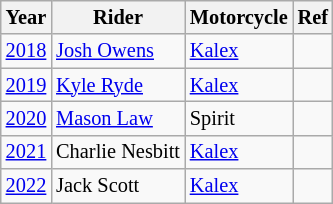<table class="wikitable" style="font-size: 85%">
<tr>
<th>Year</th>
<th>Rider</th>
<th>Motorcycle</th>
<th>Ref</th>
</tr>
<tr>
<td><a href='#'>2018</a></td>
<td><a href='#'>Josh Owens</a></td>
<td><a href='#'>Kalex</a></td>
<td></td>
</tr>
<tr>
<td><a href='#'>2019</a></td>
<td><a href='#'>Kyle Ryde</a></td>
<td><a href='#'>Kalex</a></td>
<td></td>
</tr>
<tr>
<td><a href='#'>2020</a></td>
<td><a href='#'>Mason Law</a></td>
<td>Spirit</td>
<td></td>
</tr>
<tr>
<td><a href='#'>2021</a></td>
<td>Charlie Nesbitt</td>
<td><a href='#'>Kalex</a></td>
<td></td>
</tr>
<tr>
<td><a href='#'>2022</a></td>
<td>Jack Scott</td>
<td><a href='#'>Kalex</a></td>
<td></td>
</tr>
</table>
